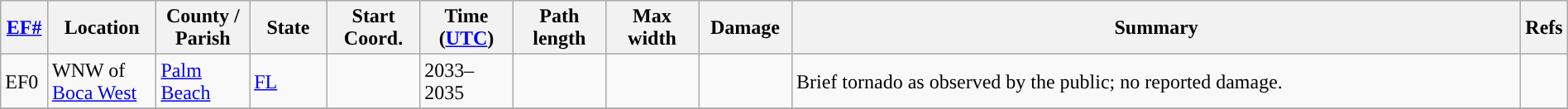<table class="wikitable sortable" style="width:100%;">
<tr>
<th scope="col" width="3%" align="center"><a href='#'>EF#</a></th>
<th scope="col" width="7%" align="center" class="unsortable">Location</th>
<th scope="col" width="6%" align="center" class="unsortable">County / Parish</th>
<th scope="col" width="5%" align="center">State</th>
<th scope="col" width="6%" align="center">Start Coord.</th>
<th scope="col" width="6%" align="center">Time (<a href='#'>UTC</a>)</th>
<th scope="col" width="6%" align="center">Path length</th>
<th scope="col" width="6%" align="center">Max width</th>
<th scope="col" width="6%" align="center">Damage</th>
<th scope="col" width="48%" class="unsortable" align="center">Summary</th>
<th scope="col" width="48%" class="unsortable" align="center">Refs</th>
</tr>
<tr>
<td>EF0</td>
<td>WNW of <a href='#'>Boca West</a></td>
<td><a href='#'>Palm Beach</a></td>
<td><a href='#'>FL</a></td>
<td></td>
<td>2033–2035</td>
<td></td>
<td></td>
<td></td>
<td>Brief tornado as observed by the public; no reported damage.</td>
<td></td>
</tr>
<tr>
</tr>
</table>
